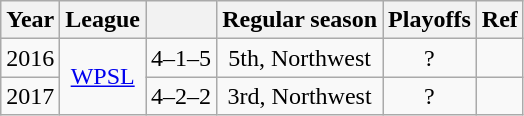<table class="wikitable" style="text-align: center;">
<tr>
<th>Year</th>
<th>League</th>
<th></th>
<th>Regular season</th>
<th>Playoffs</th>
<th>Ref</th>
</tr>
<tr>
<td>2016</td>
<td rowspan=2><a href='#'>WPSL</a></td>
<td>4–1–5</td>
<td>5th, Northwest</td>
<td>?</td>
<td></td>
</tr>
<tr>
<td>2017</td>
<td>4–2–2</td>
<td>3rd, Northwest</td>
<td>?</td>
<td></td>
</tr>
</table>
